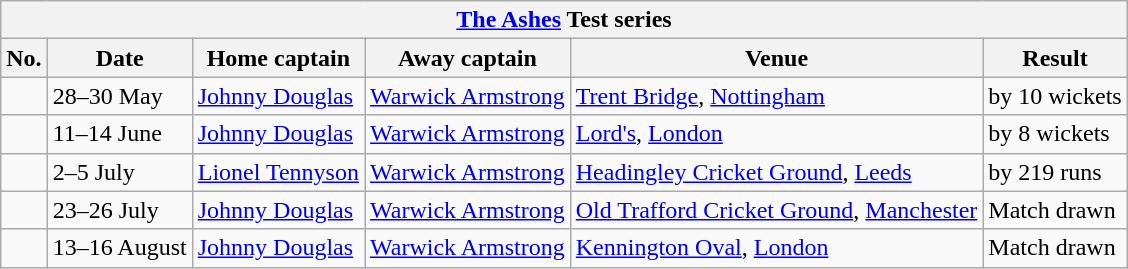<table class="wikitable">
<tr>
<th colspan="9"><a href='#'>The Ashes</a> Test series</th>
</tr>
<tr>
<th>No.</th>
<th>Date</th>
<th>Home captain</th>
<th>Away captain</th>
<th>Venue</th>
<th>Result</th>
</tr>
<tr>
<td></td>
<td>28–30 May</td>
<td><a href='#'>Johnny Douglas</a></td>
<td><a href='#'>Warwick Armstrong</a></td>
<td><a href='#'>Trent Bridge</a>, <a href='#'>Nottingham</a></td>
<td> by 10 wickets</td>
</tr>
<tr>
<td></td>
<td>11–14 June</td>
<td><a href='#'>Johnny Douglas</a></td>
<td><a href='#'>Warwick Armstrong</a></td>
<td><a href='#'>Lord's</a>, <a href='#'>London</a></td>
<td> by 8 wickets</td>
</tr>
<tr>
<td></td>
<td>2–5 July</td>
<td><a href='#'>Lionel Tennyson</a></td>
<td><a href='#'>Warwick Armstrong</a></td>
<td><a href='#'>Headingley Cricket Ground</a>, <a href='#'>Leeds</a></td>
<td> by 219 runs</td>
</tr>
<tr>
<td></td>
<td>23–26 July</td>
<td><a href='#'>Johnny Douglas</a></td>
<td><a href='#'>Warwick Armstrong</a></td>
<td><a href='#'>Old Trafford Cricket Ground</a>, <a href='#'>Manchester</a></td>
<td>Match drawn</td>
</tr>
<tr>
<td></td>
<td>13–16 August</td>
<td><a href='#'>Johnny Douglas</a></td>
<td><a href='#'>Warwick Armstrong</a></td>
<td><a href='#'>Kennington Oval</a>, <a href='#'>London</a></td>
<td>Match drawn</td>
</tr>
</table>
